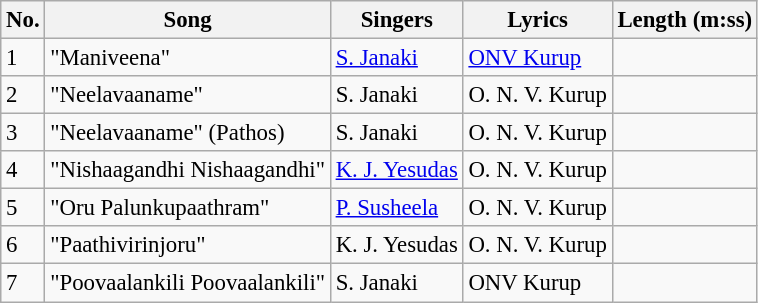<table class="wikitable" style="font-size:95%;">
<tr>
<th>No.</th>
<th>Song</th>
<th>Singers</th>
<th>Lyrics</th>
<th>Length (m:ss)</th>
</tr>
<tr>
<td>1</td>
<td>"Maniveena"</td>
<td><a href='#'>S. Janaki</a></td>
<td><a href='#'>ONV Kurup</a></td>
<td></td>
</tr>
<tr>
<td>2</td>
<td>"Neelavaaname"</td>
<td>S. Janaki</td>
<td>O. N. V. Kurup</td>
<td></td>
</tr>
<tr>
<td>3</td>
<td>"Neelavaaname" (Pathos)</td>
<td>S. Janaki</td>
<td>O. N. V. Kurup</td>
<td></td>
</tr>
<tr>
<td>4</td>
<td>"Nishaagandhi Nishaagandhi"</td>
<td><a href='#'>K. J. Yesudas</a></td>
<td>O. N. V. Kurup</td>
<td></td>
</tr>
<tr>
<td>5</td>
<td>"Oru Palunkupaathram"</td>
<td><a href='#'>P. Susheela</a></td>
<td>O. N. V. Kurup</td>
<td></td>
</tr>
<tr>
<td>6</td>
<td>"Paathivirinjoru"</td>
<td>K. J. Yesudas</td>
<td>O. N. V. Kurup</td>
<td></td>
</tr>
<tr>
<td>7</td>
<td>"Poovaalankili Poovaalankili"</td>
<td>S. Janaki</td>
<td>ONV Kurup</td>
<td></td>
</tr>
</table>
